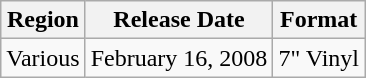<table class="wikitable">
<tr>
<th>Region</th>
<th>Release Date</th>
<th>Format</th>
</tr>
<tr>
<td>Various</td>
<td>February 16, 2008</td>
<td>7" Vinyl</td>
</tr>
</table>
